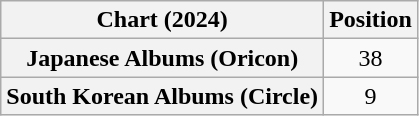<table class="wikitable sortable plainrowheaders" style="text-align:center">
<tr>
<th scope="col">Chart (2024)</th>
<th scope="col">Position</th>
</tr>
<tr>
<th scope="row">Japanese Albums (Oricon)</th>
<td>38</td>
</tr>
<tr>
<th scope="row">South Korean Albums (Circle)</th>
<td>9</td>
</tr>
</table>
